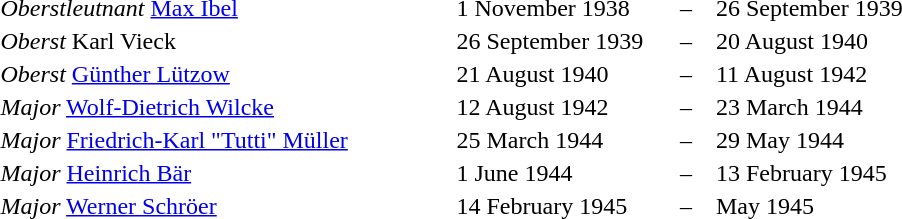<table>
<tr>
<th style="width: 300px;"></th>
<th style="width: 145px;"></th>
<th style="width: 20px;"></th>
<th style="width: 150px;"></th>
</tr>
<tr>
<td><em>Oberstleutnant</em> <a href='#'>Max Ibel</a></td>
<td>1 November 1938</td>
<td>–</td>
<td>26 September 1939</td>
</tr>
<tr>
<td><em>Oberst</em> Karl Vieck</td>
<td>26 September 1939</td>
<td>–</td>
<td>20 August 1940</td>
</tr>
<tr>
<td><em>Oberst</em> <a href='#'>Günther Lützow</a></td>
<td>21 August 1940</td>
<td>–</td>
<td>11 August 1942</td>
</tr>
<tr>
<td><em>Major</em> <a href='#'>Wolf-Dietrich Wilcke</a></td>
<td>12 August 1942</td>
<td>–</td>
<td>23 March 1944</td>
</tr>
<tr>
<td><em>Major</em> <a href='#'>Friedrich-Karl "Tutti" Müller</a></td>
<td>25 March 1944</td>
<td>–</td>
<td>29 May 1944</td>
</tr>
<tr>
<td><em>Major</em> <a href='#'>Heinrich Bär</a></td>
<td>1 June 1944</td>
<td>–</td>
<td>13 February 1945</td>
</tr>
<tr>
<td><em>Major</em> <a href='#'>Werner Schröer</a></td>
<td>14 February 1945</td>
<td>–</td>
<td>May 1945</td>
</tr>
</table>
